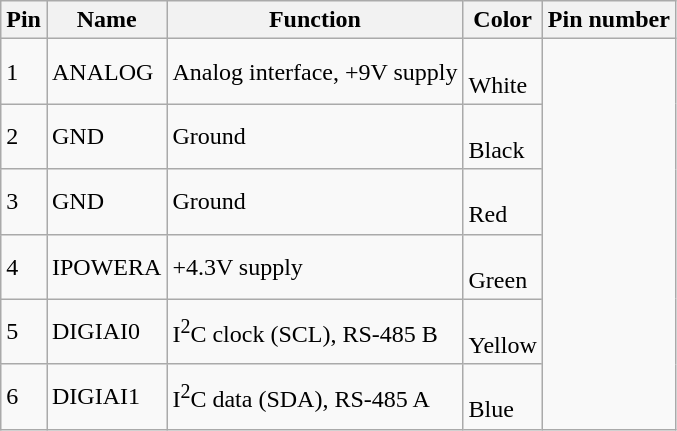<table class="wikitable">
<tr>
<th>Pin</th>
<th>Name</th>
<th>Function</th>
<th>Color</th>
<th>Pin number</th>
</tr>
<tr>
<td>1</td>
<td>ANALOG</td>
<td>Analog interface, +9V supply</td>
<td><br> White</td>
<td rowspan="6"></td>
</tr>
<tr>
<td>2</td>
<td>GND</td>
<td>Ground</td>
<td><br> Black</td>
</tr>
<tr>
<td>3</td>
<td>GND</td>
<td>Ground</td>
<td><br> Red</td>
</tr>
<tr>
<td>4</td>
<td>IPOWERA</td>
<td>+4.3V supply</td>
<td><br> Green</td>
</tr>
<tr>
<td>5</td>
<td>DIGIAI0</td>
<td>I<sup>2</sup>C clock (SCL), RS-485 B</td>
<td><br> Yellow</td>
</tr>
<tr>
<td>6</td>
<td>DIGIAI1</td>
<td>I<sup>2</sup>C data (SDA), RS-485 A</td>
<td><br> Blue</td>
</tr>
</table>
